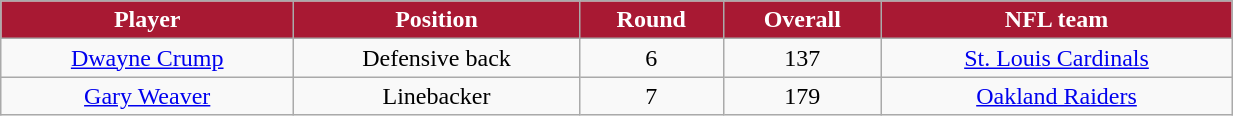<table class="wikitable" width="65%">
<tr align="center"  style="background:#A81933;color:#FFFFFF;">
<td><strong>Player</strong></td>
<td><strong>Position</strong></td>
<td><strong>Round</strong></td>
<td><strong>Overall</strong></td>
<td><strong>NFL team</strong></td>
</tr>
<tr align="center" bgcolor="">
<td><a href='#'>Dwayne Crump</a></td>
<td>Defensive back</td>
<td>6</td>
<td>137</td>
<td><a href='#'>St. Louis Cardinals</a></td>
</tr>
<tr align="center" bgcolor="">
<td><a href='#'>Gary Weaver</a></td>
<td>Linebacker</td>
<td>7</td>
<td>179</td>
<td><a href='#'>Oakland Raiders</a></td>
</tr>
</table>
